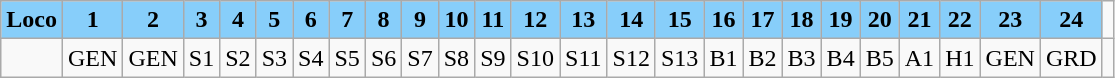<table class="wikitable plainrowheaders unsortable" style="text-align:center">
<tr>
<th scope="col" rowspan="1" style="background:lightskyblue;">Loco</th>
<th scope="col" rowspan="1" style="background:lightskyblue;">1</th>
<th scope="col" rowspan="1" style="background:lightskyblue;">2</th>
<th scope="col" rowspan="1" style="background:lightskyblue;">3</th>
<th scope="col" rowspan="1" style="background:lightskyblue;">4</th>
<th scope="col" rowspan="1" style="background:lightskyblue;">5</th>
<th scope="col" rowspan="1" style="background:lightskyblue;">6</th>
<th scope="col" rowspan="1" style="background:lightskyblue;">7</th>
<th scope="col" rowspan="1" style="background:lightskyblue;">8</th>
<th scope="col" rowspan="1" style="background:lightskyblue;">9</th>
<th scope="col" rowspan="1" style="background:lightskyblue;">10</th>
<th scope="col" rowspan="1" style="background:lightskyblue;">11</th>
<th scope="col" rowspan="1" style="background:lightskyblue;">12</th>
<th scope="col" rowspan="1" style="background:lightskyblue;">13</th>
<th scope="col" rowspan="1" style="background:lightskyblue;">14</th>
<th scope="col" rowspan="1" style="background:lightskyblue;">15</th>
<th scope="col" rowspan="1" style="background:lightskyblue;">16</th>
<th scope="col" rowspan="1" style="background:lightskyblue;">17</th>
<th scope="col" rowspan="1" style="background:lightskyblue;">18</th>
<th scope="col" rowspan="1" style="background:lightskyblue;">19</th>
<th scope="col" rowspan="1" style="background:lightskyblue;">20</th>
<th scope="col" rowspan="1" style="background:lightskyblue;">21</th>
<th scope="col" rowspan="1" style="background:lightskyblue;">22</th>
<th scope="col" rowspan="1" style="background:lightskyblue;">23</th>
<th scope="col" rowspan="1" style="background:lightskyblue;">24</th>
</tr>
<tr>
<td></td>
<td>GEN</td>
<td>GEN</td>
<td>S1</td>
<td>S2</td>
<td>S3</td>
<td>S4</td>
<td>S5</td>
<td>S6</td>
<td>S7</td>
<td>S8</td>
<td>S9</td>
<td>S10</td>
<td>S11</td>
<td>S12</td>
<td>S13</td>
<td>B1</td>
<td>B2</td>
<td>B3</td>
<td>B4</td>
<td>B5</td>
<td>A1</td>
<td>H1</td>
<td>GEN</td>
<td>GRD</td>
<td></td>
</tr>
</table>
